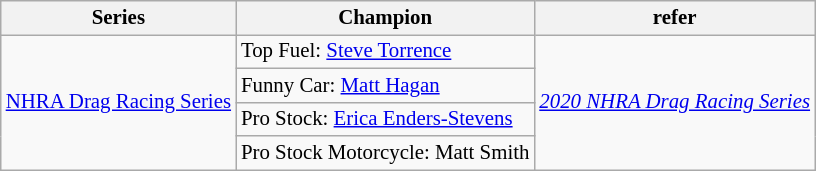<table class="wikitable" style="font-size:87%">
<tr font-weight:bold">
<th>Series</th>
<th>Champion</th>
<th>refer</th>
</tr>
<tr>
<td rowspan="4"><a href='#'>NHRA Drag Racing Series</a></td>
<td>Top Fuel:  <a href='#'>Steve Torrence</a></td>
<td rowspan="4"><em><a href='#'>2020 NHRA Drag Racing Series</a></em></td>
</tr>
<tr>
<td>Funny Car:  <a href='#'>Matt Hagan</a></td>
</tr>
<tr>
<td>Pro Stock:  <a href='#'>Erica Enders-Stevens</a></td>
</tr>
<tr>
<td>Pro Stock Motorcycle:  Matt Smith</td>
</tr>
</table>
